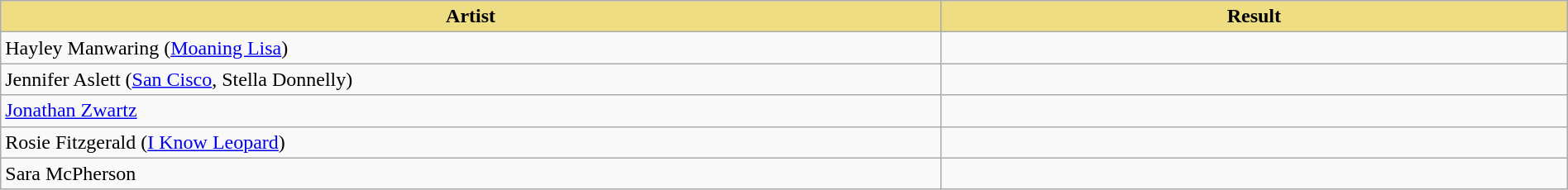<table class="wikitable" width=100%>
<tr>
<th style="width:15%;background:#EEDD82;">Artist</th>
<th style="width:10%;background:#EEDD82;">Result</th>
</tr>
<tr>
<td>Hayley Manwaring (<a href='#'>Moaning Lisa</a>)</td>
<td></td>
</tr>
<tr>
<td>Jennifer Aslett (<a href='#'>San Cisco</a>, Stella Donnelly)</td>
<td></td>
</tr>
<tr>
<td><a href='#'>Jonathan Zwartz</a></td>
<td></td>
</tr>
<tr>
<td>Rosie Fitzgerald (<a href='#'>I Know Leopard</a>)</td>
<td></td>
</tr>
<tr>
<td>Sara McPherson</td>
<td></td>
</tr>
</table>
